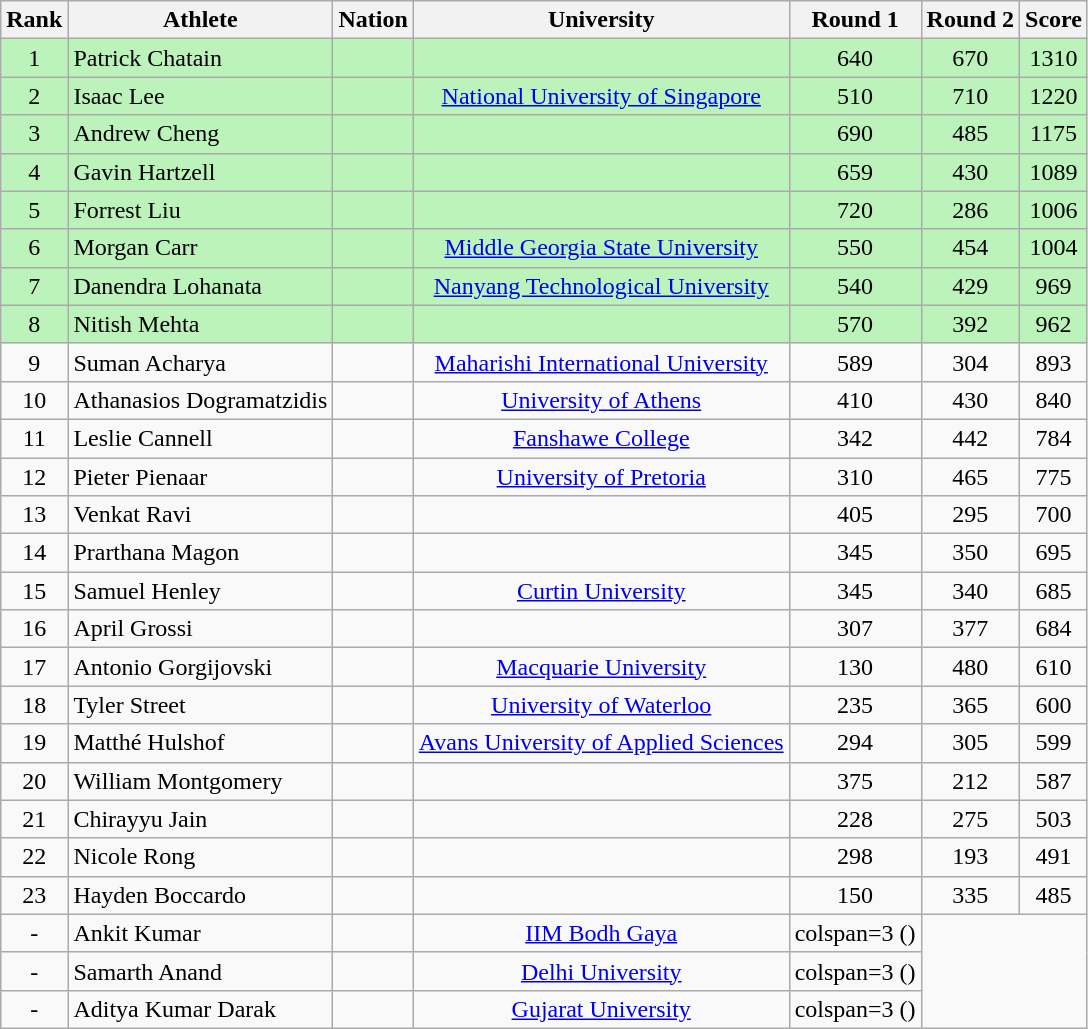<table class="wikitable sortable" style="text-align:center">
<tr>
<th>Rank</th>
<th>Athlete</th>
<th>Nation</th>
<th>University</th>
<th>Round 1</th>
<th>Round 2</th>
<th>Score</th>
</tr>
<tr bgcolor=bbf3bb>
<td>1</td>
<td align=left>Patrick Chatain</td>
<td align=left></td>
<td></td>
<td>640</td>
<td>670</td>
<td>1310</td>
</tr>
<tr bgcolor=bbf3bb>
<td>2</td>
<td align=left>Isaac Lee</td>
<td align=left></td>
<td><a href='#'>National University of Singapore</a></td>
<td>510</td>
<td>710</td>
<td>1220</td>
</tr>
<tr bgcolor=bbf3bb>
<td>3</td>
<td align=left>Andrew Cheng</td>
<td align=left></td>
<td></td>
<td>690</td>
<td>485</td>
<td>1175</td>
</tr>
<tr bgcolor=bbf3bb>
<td>4</td>
<td align=left>Gavin Hartzell</td>
<td align=left></td>
<td></td>
<td>659</td>
<td>430</td>
<td>1089</td>
</tr>
<tr bgcolor=bbf3bb>
<td>5</td>
<td align=left>Forrest Liu</td>
<td align=left></td>
<td></td>
<td>720</td>
<td>286</td>
<td>1006</td>
</tr>
<tr bgcolor=bbf3bb>
<td>6</td>
<td align=left>Morgan Carr</td>
<td align=left></td>
<td><a href='#'>Middle Georgia State University</a></td>
<td>550</td>
<td>454</td>
<td>1004</td>
</tr>
<tr bgcolor=bbf3bb>
<td>7</td>
<td align=left>Danendra Lohanata</td>
<td align=left></td>
<td><a href='#'>Nanyang Technological University</a></td>
<td>540</td>
<td>429</td>
<td>969</td>
</tr>
<tr bgcolor=bbf3bb>
<td>8</td>
<td align=left>Nitish Mehta</td>
<td align=left></td>
<td></td>
<td>570</td>
<td>392</td>
<td>962</td>
</tr>
<tr>
<td>9</td>
<td align=left>Suman Acharya</td>
<td align=left></td>
<td><a href='#'>Maharishi International University</a></td>
<td>589</td>
<td>304</td>
<td>893</td>
</tr>
<tr>
<td>10</td>
<td align=left>Athanasios Dogramatzidis</td>
<td align=left></td>
<td><a href='#'>University of Athens</a></td>
<td>410</td>
<td>430</td>
<td>840</td>
</tr>
<tr>
<td>11</td>
<td align=left>Leslie Cannell</td>
<td align=left></td>
<td><a href='#'>Fanshawe College</a></td>
<td>342</td>
<td>442</td>
<td>784</td>
</tr>
<tr>
<td>12</td>
<td align=left>Pieter Pienaar</td>
<td align=left></td>
<td><a href='#'>University of Pretoria</a></td>
<td>310</td>
<td>465</td>
<td>775</td>
</tr>
<tr>
<td>13</td>
<td align=left>Venkat Ravi</td>
<td align=left></td>
<td></td>
<td>405</td>
<td>295</td>
<td>700</td>
</tr>
<tr>
<td>14</td>
<td align=left>Prarthana Magon</td>
<td align=left></td>
<td></td>
<td>345</td>
<td>350</td>
<td>695</td>
</tr>
<tr>
<td>15</td>
<td align=left>Samuel Henley</td>
<td align=left></td>
<td><a href='#'>Curtin University</a></td>
<td>345</td>
<td>340</td>
<td>685</td>
</tr>
<tr>
<td>16</td>
<td align=left>April Grossi</td>
<td align=left></td>
<td></td>
<td>307</td>
<td>377</td>
<td>684</td>
</tr>
<tr>
<td>17</td>
<td align=left>Antonio Gorgijovski</td>
<td align=left></td>
<td><a href='#'>Macquarie University</a></td>
<td>130</td>
<td>480</td>
<td>610</td>
</tr>
<tr>
<td>18</td>
<td align=left>Tyler Street</td>
<td align=left></td>
<td><a href='#'>University of Waterloo</a></td>
<td>235</td>
<td>365</td>
<td>600</td>
</tr>
<tr>
<td>19</td>
<td align=left>Matthé Hulshof</td>
<td align=left></td>
<td><a href='#'>Avans University of Applied Sciences</a></td>
<td>294</td>
<td>305</td>
<td>599</td>
</tr>
<tr>
<td>20</td>
<td align=left>William Montgomery</td>
<td align=left></td>
<td></td>
<td>375</td>
<td>212</td>
<td>587</td>
</tr>
<tr>
<td>21</td>
<td align=left>Chirayyu Jain</td>
<td align=left></td>
<td></td>
<td>228</td>
<td>275</td>
<td>503</td>
</tr>
<tr>
<td>22</td>
<td align=left>Nicole Rong</td>
<td align=left></td>
<td></td>
<td>298</td>
<td>193</td>
<td>491</td>
</tr>
<tr>
<td>23</td>
<td align=left>Hayden Boccardo</td>
<td align=left></td>
<td></td>
<td>150</td>
<td>335</td>
<td>485</td>
</tr>
<tr>
<td>-</td>
<td align=left>Ankit Kumar</td>
<td align=left></td>
<td><a href='#'>IIM Bodh Gaya</a></td>
<td>colspan=3  ()</td>
</tr>
<tr>
<td>-</td>
<td align=left>Samarth Anand</td>
<td align=left></td>
<td><a href='#'>Delhi University</a></td>
<td>colspan=3  ()</td>
</tr>
<tr>
<td>-</td>
<td align=left>Aditya Kumar Darak</td>
<td align=left></td>
<td><a href='#'>Gujarat University</a></td>
<td>colspan=3  ()</td>
</tr>
</table>
